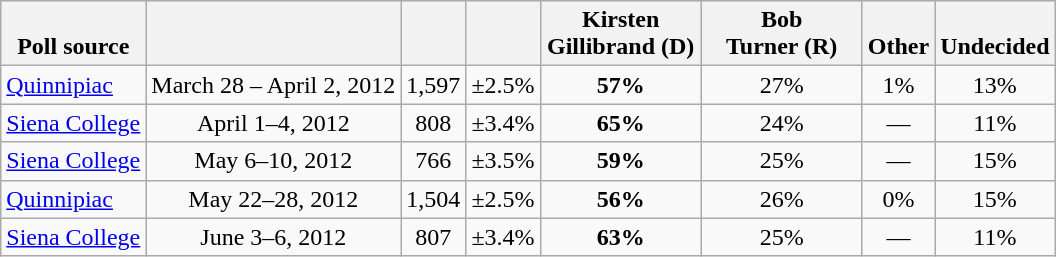<table class="wikitable" style="text-align:center">
<tr valign= bottom>
<th>Poll source</th>
<th></th>
<th></th>
<th></th>
<th style="width:100px;">Kirsten<br>Gillibrand (D)</th>
<th style="width:100px;">Bob<br>Turner (R)</th>
<th>Other</th>
<th>Undecided</th>
</tr>
<tr>
<td align=left><a href='#'>Quinnipiac</a></td>
<td>March 28 – April 2, 2012</td>
<td>1,597</td>
<td>±2.5%</td>
<td><strong>57%</strong></td>
<td>27%</td>
<td>1%</td>
<td>13%</td>
</tr>
<tr>
<td align=left><a href='#'>Siena College</a></td>
<td>April 1–4, 2012</td>
<td>808</td>
<td>±3.4%</td>
<td><strong>65%</strong></td>
<td>24%</td>
<td>—</td>
<td>11%</td>
</tr>
<tr>
<td align=left><a href='#'>Siena College</a></td>
<td>May 6–10, 2012</td>
<td>766</td>
<td>±3.5%</td>
<td><strong>59%</strong></td>
<td>25%</td>
<td>—</td>
<td>15%</td>
</tr>
<tr>
<td align=left><a href='#'>Quinnipiac</a></td>
<td>May 22–28, 2012</td>
<td>1,504</td>
<td>±2.5%</td>
<td><strong>56%</strong></td>
<td>26%</td>
<td>0%</td>
<td>15%</td>
</tr>
<tr>
<td align=left><a href='#'>Siena College</a></td>
<td>June 3–6, 2012</td>
<td>807</td>
<td>±3.4%</td>
<td><strong>63%</strong></td>
<td>25%</td>
<td>—</td>
<td>11%</td>
</tr>
</table>
